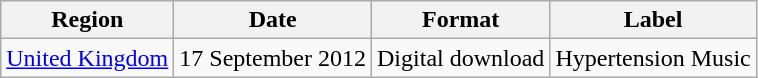<table class=wikitable>
<tr>
<th>Region</th>
<th>Date</th>
<th>Format</th>
<th>Label</th>
</tr>
<tr>
<td><a href='#'>United Kingdom</a></td>
<td>17 September 2012</td>
<td>Digital download</td>
<td>Hypertension Music</td>
</tr>
</table>
